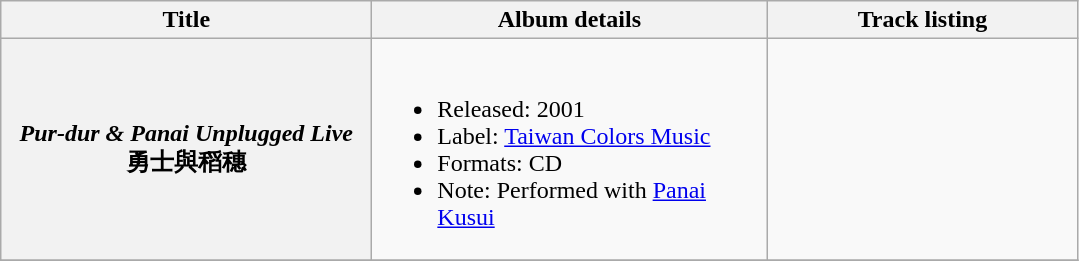<table class="wikitable plainrowheaders" style="text-align:center;">
<tr>
<th style="width:15em;">Title</th>
<th style="width:16em;">Album details</th>
<th style="width:200px;">Track listing</th>
</tr>
<tr>
<th scope="row"><em>Pur-dur & Panai Unplugged Live</em><br>勇士與稻穗</th>
<td align="left"><br><ul><li>Released: 2001</li><li>Label: <a href='#'>Taiwan Colors Music</a></li><li>Formats: CD</li><li>Note: Performed with <a href='#'>Panai Kusui</a></li></ul></td>
<td align="center"></td>
</tr>
<tr>
</tr>
</table>
